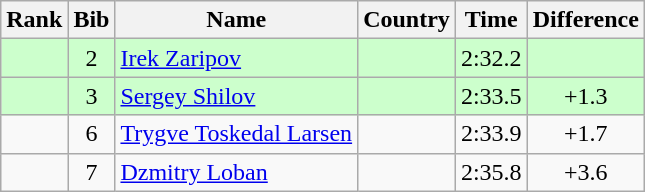<table class="wikitable sortable" style="text-align:center">
<tr>
<th>Rank</th>
<th>Bib</th>
<th>Name</th>
<th>Country</th>
<th>Time</th>
<th>Difference</th>
</tr>
<tr bgcolor="#ccffcc">
<td></td>
<td>2</td>
<td align=left><a href='#'>Irek Zaripov</a></td>
<td align=left></td>
<td>2:32.2</td>
<td></td>
</tr>
<tr bgcolor="#ccffcc">
<td></td>
<td>3</td>
<td align=left><a href='#'>Sergey Shilov</a></td>
<td align=left></td>
<td>2:33.5</td>
<td>+1.3</td>
</tr>
<tr>
<td></td>
<td>6</td>
<td align=left><a href='#'>Trygve Toskedal Larsen</a></td>
<td align=left></td>
<td>2:33.9</td>
<td>+1.7</td>
</tr>
<tr>
<td></td>
<td>7</td>
<td align=left><a href='#'>Dzmitry Loban</a></td>
<td align=left></td>
<td>2:35.8</td>
<td>+3.6</td>
</tr>
</table>
